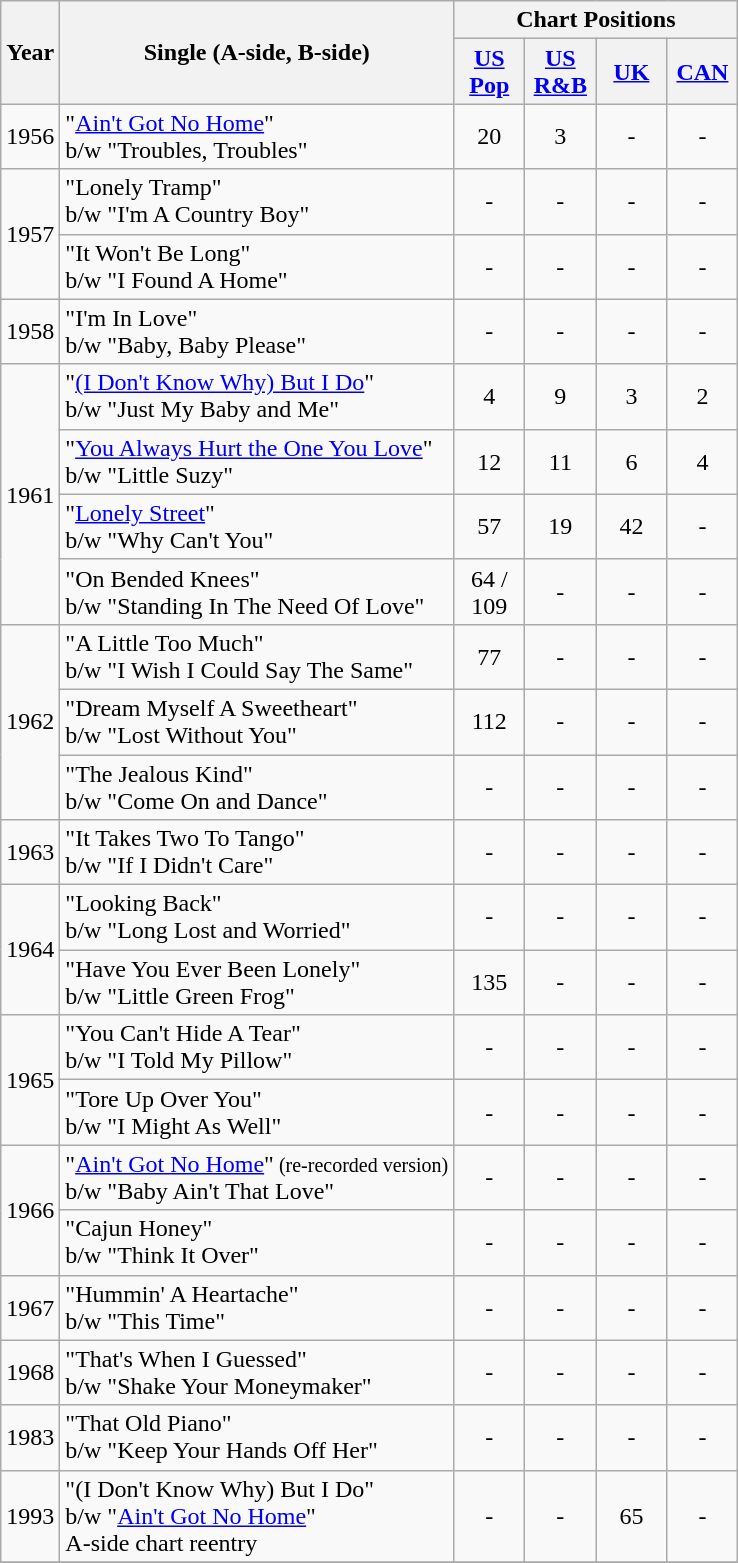<table class="wikitable" style="text-align:center;">
<tr>
<th rowspan="2">Year</th>
<th rowspan="2">Single (A-side, B-side)</th>
<th colspan="4">Chart Positions</th>
</tr>
<tr>
<th width="40"><a href='#'>US Pop</a></th>
<th width="40"><a href='#'>US<br>R&B</a></th>
<th width="40"><a href='#'>UK</a></th>
<th width="40"><a href='#'>CAN</a></th>
</tr>
<tr>
<td rowspan="1">1956</td>
<td align="left">"<a href='#'>Ain't Got No Home</a>"<br>b/w "Troubles, Troubles"</td>
<td>20</td>
<td>3</td>
<td>-</td>
<td>-</td>
</tr>
<tr>
<td rowspan="2">1957</td>
<td align="left">"Lonely Tramp"<br>b/w "I'm A Country Boy"</td>
<td>-</td>
<td>-</td>
<td>-</td>
<td>-</td>
</tr>
<tr>
<td align="left">"It Won't Be Long"<br>b/w "I Found A Home"</td>
<td>-</td>
<td>-</td>
<td>-</td>
<td>-</td>
</tr>
<tr>
<td>1958</td>
<td align="left">"I'm In Love"<br>b/w "Baby, Baby Please"</td>
<td>-</td>
<td>-</td>
<td>-</td>
<td>-</td>
</tr>
<tr>
<td rowspan="4">1961</td>
<td align="left">"<a href='#'>(I Don't Know Why) But I Do</a>"<br>b/w "Just My Baby and Me"</td>
<td>4</td>
<td>9</td>
<td>3</td>
<td>2</td>
</tr>
<tr>
<td align="left">"<a href='#'>You Always Hurt the One You Love</a>"<br>b/w "Little Suzy"</td>
<td>12</td>
<td>11</td>
<td>6</td>
<td>4</td>
</tr>
<tr>
<td align="left">"<a href='#'>Lonely Street</a>"<br>b/w "Why Can't You"</td>
<td>57</td>
<td>19</td>
<td>42</td>
<td>-</td>
</tr>
<tr>
<td align="left">"On Bended Knees"<br>b/w "Standing In The Need Of Love"</td>
<td>64 / 109</td>
<td>-</td>
<td>-</td>
<td>-</td>
</tr>
<tr>
<td rowspan="3">1962</td>
<td align="left">"A Little Too Much"<br>b/w "I Wish I Could Say The Same"</td>
<td>77</td>
<td>-</td>
<td>-</td>
<td>-</td>
</tr>
<tr>
<td align="left">"Dream Myself A Sweetheart"<br>b/w "Lost Without You"</td>
<td>112</td>
<td>-</td>
<td>-</td>
<td>-</td>
</tr>
<tr>
<td align="left">"The Jealous Kind"<br>b/w "Come On and Dance"</td>
<td>-</td>
<td>-</td>
<td>-</td>
<td>-</td>
</tr>
<tr>
<td rowspan="1">1963</td>
<td align="left">"It Takes Two To Tango"<br>b/w "If I Didn't Care"</td>
<td>-</td>
<td>-</td>
<td>-</td>
<td>-</td>
</tr>
<tr>
<td rowspan="2">1964</td>
<td align="left">"Looking Back"<br>b/w "Long Lost and Worried"</td>
<td>-</td>
<td>-</td>
<td>-</td>
<td>-</td>
</tr>
<tr>
<td align="left">"Have You Ever Been Lonely"<br>b/w "Little Green Frog"</td>
<td>135</td>
<td>-</td>
<td>-</td>
<td>-</td>
</tr>
<tr>
<td rowspan="2">1965</td>
<td align="left">"You Can't Hide A Tear"<br>b/w "I Told My Pillow"</td>
<td>-</td>
<td>-</td>
<td>-</td>
<td>-</td>
</tr>
<tr>
<td align="left">"Tore Up Over You"<br>b/w "I Might As Well"</td>
<td>-</td>
<td>-</td>
<td>-</td>
<td>-</td>
</tr>
<tr>
<td rowspan="2">1966</td>
<td align="left">"<a href='#'>Ain't Got No Home</a>"<small> (re-recorded version)</small><br>b/w "Baby Ain't That Love"</td>
<td>-</td>
<td>-</td>
<td>-</td>
<td>-</td>
</tr>
<tr>
<td align="left">"Cajun Honey"<br>b/w "Think It Over"</td>
<td>-</td>
<td>-</td>
<td>-</td>
<td>-</td>
</tr>
<tr>
<td rowspan="1">1967</td>
<td align="left">"Hummin' A Heartache"<br>b/w "This Time"</td>
<td>-</td>
<td>-</td>
<td>-</td>
<td>-</td>
</tr>
<tr>
<td rowspan="1">1968</td>
<td align="left">"That's When I Guessed"<br>b/w "Shake Your Moneymaker"</td>
<td>-</td>
<td>-</td>
<td>-</td>
<td>-</td>
</tr>
<tr>
<td rowspan="1">1983</td>
<td align="left">"That Old Piano"<br>b/w "Keep Your Hands Off Her"</td>
<td>-</td>
<td>-</td>
<td>-</td>
<td>-</td>
</tr>
<tr>
<td rowspan="1">1993</td>
<td align="left">"(I Don't Know Why) But I Do"<br>b/w "<a href='#'>Ain't Got No Home</a>"<br>A-side chart reentry</td>
<td>-</td>
<td>-</td>
<td>65</td>
<td>-</td>
</tr>
<tr>
</tr>
</table>
